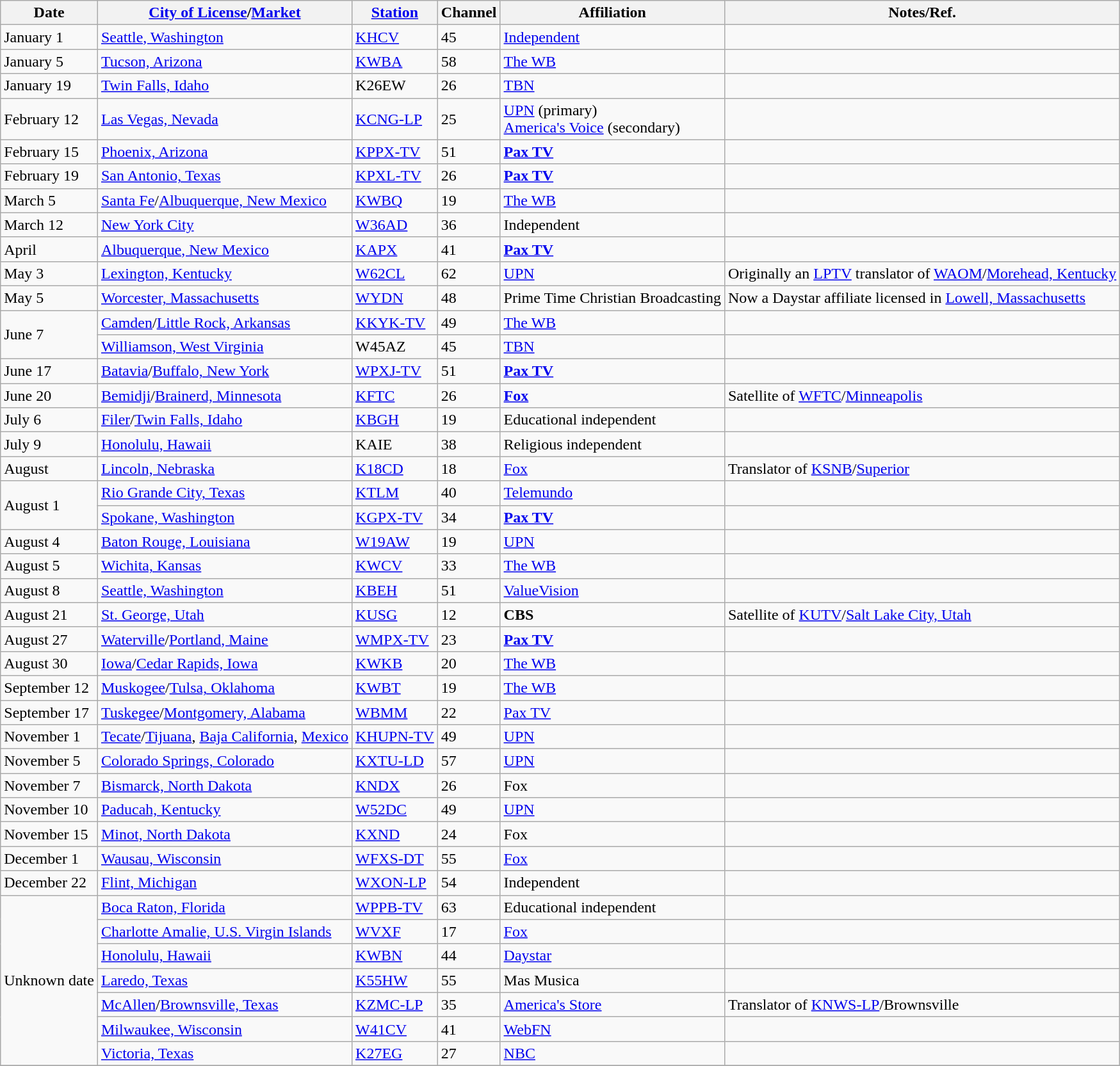<table class="wikitable sortable">
<tr>
<th>Date</th>
<th><a href='#'>City of License</a>/<a href='#'>Market</a></th>
<th><a href='#'>Station</a></th>
<th>Channel</th>
<th>Affiliation</th>
<th>Notes/Ref.</th>
</tr>
<tr>
<td>January 1</td>
<td><a href='#'>Seattle, Washington</a></td>
<td><a href='#'>KHCV</a></td>
<td>45</td>
<td><a href='#'>Independent</a></td>
<td></td>
</tr>
<tr>
<td>January 5</td>
<td><a href='#'>Tucson, Arizona</a></td>
<td><a href='#'>KWBA</a></td>
<td>58</td>
<td><a href='#'>The WB</a></td>
<td></td>
</tr>
<tr>
<td>January 19</td>
<td><a href='#'>Twin Falls, Idaho</a></td>
<td>K26EW</td>
<td>26</td>
<td><a href='#'>TBN</a></td>
<td></td>
</tr>
<tr>
<td>February 12</td>
<td><a href='#'>Las Vegas, Nevada</a></td>
<td><a href='#'>KCNG-LP</a></td>
<td>25</td>
<td><a href='#'>UPN</a> (primary) <br> <a href='#'>America's Voice</a> (secondary)</td>
<td></td>
</tr>
<tr>
<td>February 15</td>
<td><a href='#'>Phoenix, Arizona</a></td>
<td><a href='#'>KPPX-TV</a></td>
<td>51</td>
<td><strong><a href='#'>Pax TV</a></strong></td>
<td></td>
</tr>
<tr>
<td>February 19</td>
<td><a href='#'>San Antonio, Texas</a></td>
<td><a href='#'>KPXL-TV</a></td>
<td>26</td>
<td><strong><a href='#'>Pax TV</a></strong></td>
<td></td>
</tr>
<tr>
<td>March 5</td>
<td><a href='#'>Santa Fe</a>/<a href='#'>Albuquerque, New Mexico</a></td>
<td><a href='#'>KWBQ</a></td>
<td>19</td>
<td><a href='#'>The WB</a></td>
<td></td>
</tr>
<tr>
<td>March 12</td>
<td><a href='#'>New York City</a></td>
<td><a href='#'>W36AD</a></td>
<td>36</td>
<td>Independent</td>
<td></td>
</tr>
<tr>
<td>April</td>
<td><a href='#'>Albuquerque, New Mexico</a></td>
<td><a href='#'>KAPX</a></td>
<td>41</td>
<td><strong><a href='#'>Pax TV</a></strong></td>
<td></td>
</tr>
<tr>
<td>May 3</td>
<td><a href='#'>Lexington, Kentucky</a></td>
<td><a href='#'>W62CL</a></td>
<td>62</td>
<td><a href='#'>UPN</a></td>
<td>Originally an <a href='#'>LPTV</a> translator of <a href='#'>WAOM</a>/<a href='#'>Morehead, Kentucky</a></td>
</tr>
<tr>
<td>May 5</td>
<td><a href='#'>Worcester, Massachusetts</a></td>
<td><a href='#'>WYDN</a></td>
<td>48</td>
<td>Prime Time Christian Broadcasting</td>
<td>Now a Daystar affiliate licensed in <a href='#'>Lowell, Massachusetts</a></td>
</tr>
<tr>
<td rowspan=2>June 7</td>
<td><a href='#'>Camden</a>/<a href='#'>Little Rock, Arkansas</a></td>
<td><a href='#'>KKYK-TV</a></td>
<td>49</td>
<td><a href='#'>The WB</a></td>
<td></td>
</tr>
<tr>
<td><a href='#'>Williamson, West Virginia</a></td>
<td>W45AZ</td>
<td>45</td>
<td><a href='#'>TBN</a></td>
<td></td>
</tr>
<tr>
<td>June 17</td>
<td><a href='#'>Batavia</a>/<a href='#'>Buffalo, New York</a></td>
<td><a href='#'>WPXJ-TV</a></td>
<td>51</td>
<td><strong><a href='#'>Pax TV</a></strong></td>
<td></td>
</tr>
<tr>
<td>June 20</td>
<td><a href='#'>Bemidji</a>/<a href='#'>Brainerd, Minnesota</a></td>
<td><a href='#'>KFTC</a></td>
<td>26</td>
<td><strong><a href='#'>Fox</a></strong></td>
<td>Satellite of <a href='#'>WFTC</a>/<a href='#'>Minneapolis</a></td>
</tr>
<tr>
<td>July 6</td>
<td><a href='#'>Filer</a>/<a href='#'>Twin Falls, Idaho</a></td>
<td><a href='#'>KBGH</a></td>
<td>19</td>
<td>Educational independent</td>
<td></td>
</tr>
<tr>
<td>July 9</td>
<td><a href='#'>Honolulu, Hawaii</a></td>
<td>KAIE</td>
<td>38</td>
<td>Religious independent</td>
<td></td>
</tr>
<tr>
<td>August</td>
<td><a href='#'>Lincoln, Nebraska</a></td>
<td><a href='#'>K18CD</a></td>
<td>18</td>
<td><a href='#'>Fox</a></td>
<td>Translator of <a href='#'>KSNB</a>/<a href='#'>Superior</a></td>
</tr>
<tr>
<td rowspan=2>August 1</td>
<td><a href='#'>Rio Grande City, Texas</a> <br> </td>
<td><a href='#'>KTLM</a></td>
<td>40</td>
<td><a href='#'>Telemundo</a></td>
<td></td>
</tr>
<tr>
<td><a href='#'>Spokane, Washington</a></td>
<td><a href='#'>KGPX-TV</a></td>
<td>34</td>
<td><strong><a href='#'>Pax TV</a></strong></td>
<td></td>
</tr>
<tr>
<td>August 4</td>
<td><a href='#'>Baton Rouge, Louisiana</a></td>
<td><a href='#'>W19AW</a></td>
<td>19</td>
<td><a href='#'>UPN</a></td>
<td></td>
</tr>
<tr>
<td>August 5</td>
<td><a href='#'>Wichita, Kansas</a></td>
<td><a href='#'>KWCV</a></td>
<td>33</td>
<td><a href='#'>The WB</a></td>
<td></td>
</tr>
<tr>
<td>August 8</td>
<td><a href='#'>Seattle, Washington</a></td>
<td><a href='#'>KBEH</a></td>
<td>51</td>
<td><a href='#'>ValueVision</a></td>
<td></td>
</tr>
<tr>
<td>August 21</td>
<td><a href='#'>St. George, Utah</a></td>
<td><a href='#'>KUSG</a></td>
<td>12</td>
<td><strong>CBS</strong></td>
<td>Satellite of <a href='#'>KUTV</a>/<a href='#'>Salt Lake City, Utah</a></td>
</tr>
<tr>
<td>August 27</td>
<td><a href='#'>Waterville</a>/<a href='#'>Portland, Maine</a></td>
<td><a href='#'>WMPX-TV</a></td>
<td>23</td>
<td><strong><a href='#'>Pax TV</a></strong></td>
<td></td>
</tr>
<tr>
<td>August 30</td>
<td><a href='#'>Iowa</a>/<a href='#'>Cedar Rapids, Iowa</a></td>
<td><a href='#'>KWKB</a></td>
<td>20</td>
<td><a href='#'>The WB</a></td>
<td></td>
</tr>
<tr>
<td>September 12</td>
<td><a href='#'>Muskogee</a>/<a href='#'>Tulsa, Oklahoma</a></td>
<td><a href='#'>KWBT</a></td>
<td>19</td>
<td><a href='#'>The WB</a></td>
<td></td>
</tr>
<tr>
<td>September 17</td>
<td><a href='#'>Tuskegee</a>/<a href='#'>Montgomery, Alabama</a></td>
<td><a href='#'>WBMM</a></td>
<td>22</td>
<td><a href='#'>Pax TV</a></td>
<td></td>
</tr>
<tr>
<td>November 1</td>
<td><a href='#'>Tecate</a>/<a href='#'>Tijuana</a>, <a href='#'>Baja California</a>, <a href='#'>Mexico</a> <br> </td>
<td><a href='#'>KHUPN-TV</a></td>
<td>49</td>
<td><a href='#'>UPN</a></td>
<td></td>
</tr>
<tr>
<td>November 5</td>
<td><a href='#'>Colorado Springs, Colorado</a></td>
<td><a href='#'>KXTU-LD</a></td>
<td>57</td>
<td><a href='#'>UPN</a></td>
<td></td>
</tr>
<tr>
<td>November 7</td>
<td><a href='#'>Bismarck, North Dakota</a></td>
<td><a href='#'>KNDX</a></td>
<td>26</td>
<td>Fox</td>
<td></td>
</tr>
<tr>
<td>November 10</td>
<td><a href='#'>Paducah, Kentucky</a></td>
<td><a href='#'>W52DC</a></td>
<td>49</td>
<td><a href='#'>UPN</a></td>
<td></td>
</tr>
<tr>
<td>November 15</td>
<td><a href='#'>Minot, North Dakota</a></td>
<td><a href='#'>KXND</a></td>
<td>24</td>
<td>Fox</td>
<td></td>
</tr>
<tr>
<td>December 1</td>
<td><a href='#'>Wausau, Wisconsin</a></td>
<td><a href='#'>WFXS-DT</a></td>
<td>55</td>
<td><a href='#'>Fox</a></td>
<td></td>
</tr>
<tr>
<td>December 22</td>
<td><a href='#'>Flint, Michigan</a></td>
<td><a href='#'>WXON-LP</a></td>
<td>54</td>
<td>Independent</td>
<td></td>
</tr>
<tr>
<td rowspan=7>Unknown date</td>
<td><a href='#'>Boca Raton, Florida</a></td>
<td><a href='#'>WPPB-TV</a></td>
<td>63</td>
<td>Educational independent</td>
<td></td>
</tr>
<tr>
<td><a href='#'>Charlotte Amalie, U.S. Virgin Islands</a></td>
<td><a href='#'>WVXF</a></td>
<td>17</td>
<td><a href='#'>Fox</a></td>
<td></td>
</tr>
<tr>
<td><a href='#'>Honolulu, Hawaii</a></td>
<td><a href='#'>KWBN</a></td>
<td>44</td>
<td><a href='#'>Daystar</a></td>
<td></td>
</tr>
<tr>
<td><a href='#'>Laredo, Texas</a></td>
<td><a href='#'>K55HW</a></td>
<td>55</td>
<td>Mas Musica</td>
<td></td>
</tr>
<tr>
<td><a href='#'>McAllen</a>/<a href='#'>Brownsville, Texas</a></td>
<td><a href='#'>KZMC-LP</a></td>
<td>35</td>
<td><a href='#'>America's Store</a></td>
<td>Translator of <a href='#'>KNWS-LP</a>/Brownsville</td>
</tr>
<tr>
<td><a href='#'>Milwaukee, Wisconsin</a></td>
<td><a href='#'>W41CV</a></td>
<td>41</td>
<td><a href='#'>WebFN</a></td>
<td></td>
</tr>
<tr>
<td><a href='#'>Victoria, Texas</a></td>
<td><a href='#'>K27EG</a></td>
<td>27</td>
<td><a href='#'>NBC</a></td>
<td></td>
</tr>
<tr>
</tr>
</table>
